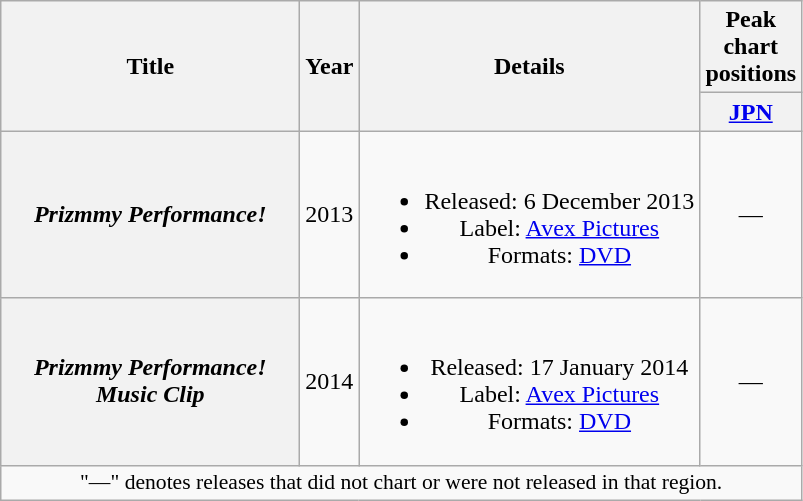<table class="wikitable plainrowheaders" style="text-align:center;">
<tr>
<th rowspan="2" style="width:12em;">Title</th>
<th rowspan="2">Year</th>
<th rowspan="2">Details</th>
<th colspan="1">Peak chart positions</th>
</tr>
<tr>
<th width="30"><a href='#'>JPN</a></th>
</tr>
<tr>
<th scope="row"><em>Prizmmy Performance!</em></th>
<td>2013</td>
<td><br><ul><li>Released: 6 December 2013</li><li>Label: <a href='#'>Avex Pictures</a></li><li>Formats: <a href='#'>DVD</a></li></ul></td>
<td>—</td>
</tr>
<tr>
<th scope="row"><em>Prizmmy Performance! Music Clip</em></th>
<td>2014</td>
<td><br><ul><li>Released: 17 January 2014</li><li>Label: <a href='#'>Avex Pictures</a></li><li>Formats: <a href='#'>DVD</a></li></ul></td>
<td>—</td>
</tr>
<tr>
<td colspan="4" style="font-size:90%;">"—" denotes releases that did not chart or were not released in that region.</td>
</tr>
</table>
